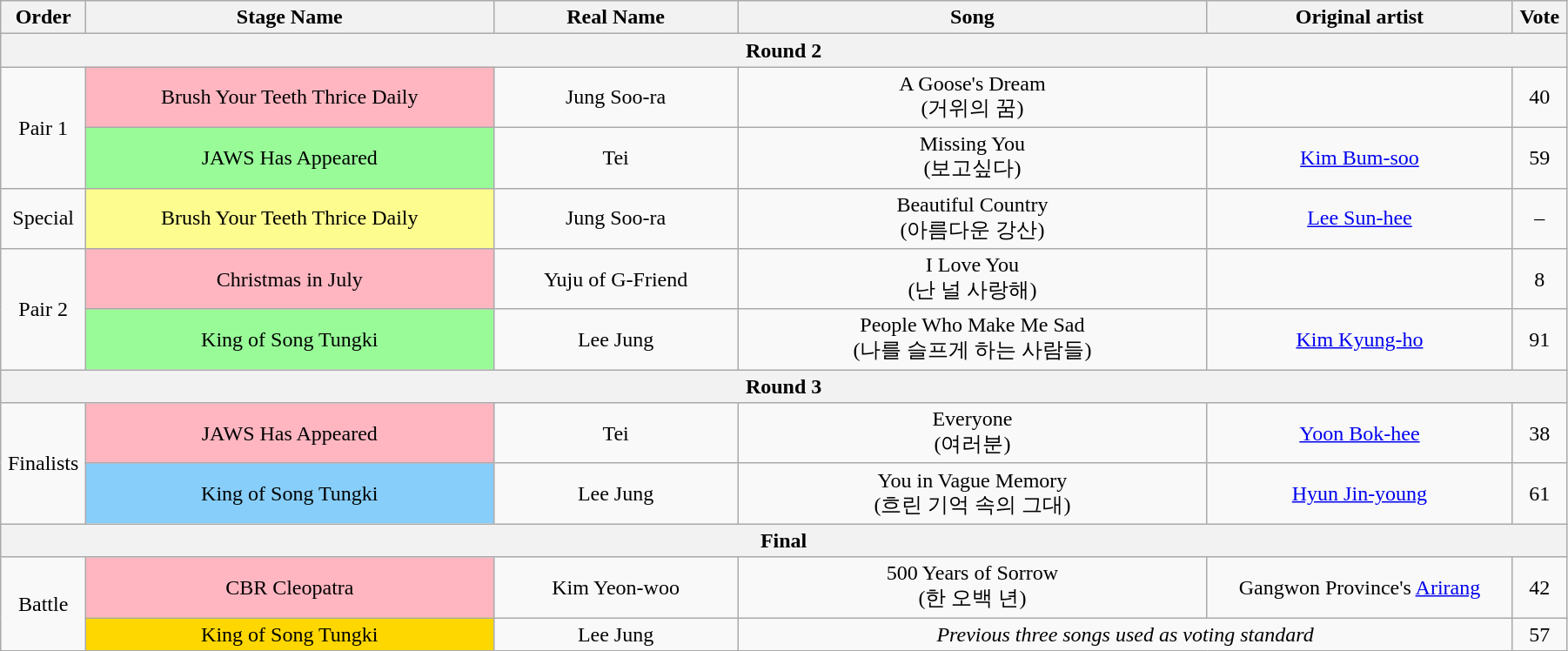<table class="wikitable" style="text-align:center; width:95%;">
<tr>
<th style="width:1%;">Order</th>
<th style="width:20%;">Stage Name</th>
<th style="width:12%;">Real Name</th>
<th style="width:23%;">Song</th>
<th style="width:15%;">Original artist</th>
<th style="width:1%;">Vote</th>
</tr>
<tr>
<th colspan=6>Round 2</th>
</tr>
<tr>
<td rowspan=2>Pair 1</td>
<td bgcolor="lightpink">Brush Your Teeth Thrice Daily</td>
<td>Jung Soo-ra</td>
<td>A Goose's Dream<br>(거위의 꿈)</td>
<td></td>
<td>40</td>
</tr>
<tr>
<td bgcolor="palegreen">JAWS Has Appeared</td>
<td>Tei</td>
<td>Missing You<br>(보고싶다)</td>
<td><a href='#'>Kim Bum-soo</a></td>
<td>59</td>
</tr>
<tr>
<td>Special</td>
<td bgcolor="#FDFC8F">Brush Your Teeth Thrice Daily</td>
<td>Jung Soo-ra</td>
<td>Beautiful Country<br>(아름다운 강산)</td>
<td><a href='#'>Lee Sun-hee</a></td>
<td>–</td>
</tr>
<tr>
<td rowspan=2>Pair 2</td>
<td bgcolor="lightpink">Christmas in July</td>
<td>Yuju of G-Friend</td>
<td>I Love You<br>(난 널 사랑해)</td>
<td></td>
<td>8</td>
</tr>
<tr>
<td bgcolor="palegreen">King of Song Tungki</td>
<td>Lee Jung</td>
<td>People Who Make Me Sad<br>(나를 슬프게 하는 사람들)</td>
<td><a href='#'>Kim Kyung-ho</a></td>
<td>91</td>
</tr>
<tr>
<th colspan=6>Round 3</th>
</tr>
<tr>
<td rowspan=2>Finalists</td>
<td bgcolor="lightpink">JAWS Has Appeared</td>
<td>Tei</td>
<td>Everyone<br>(여러분)</td>
<td><a href='#'>Yoon Bok-hee</a></td>
<td>38</td>
</tr>
<tr>
<td bgcolor="lightskyblue">King of Song Tungki</td>
<td>Lee Jung</td>
<td>You in Vague Memory<br>(흐린 기억 속의 그대)</td>
<td><a href='#'>Hyun Jin-young</a></td>
<td>61</td>
</tr>
<tr>
<th colspan=6>Final</th>
</tr>
<tr>
<td rowspan=2>Battle</td>
<td bgcolor="lightpink">CBR Cleopatra</td>
<td>Kim Yeon-woo</td>
<td>500 Years of Sorrow<br>(한 오백 년)</td>
<td>Gangwon Province's <a href='#'>Arirang</a></td>
<td>42</td>
</tr>
<tr>
<td bgcolor="gold">King of Song Tungki</td>
<td>Lee Jung</td>
<td colspan=2><em>Previous three songs used as voting standard</em></td>
<td>57</td>
</tr>
</table>
